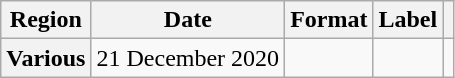<table class="wikitable plainrowheaders">
<tr>
<th scope="col">Region</th>
<th scope="col">Date</th>
<th scope="col">Format</th>
<th scope="col">Label</th>
<th scope="col"></th>
</tr>
<tr>
<th scope="row">Various</th>
<td>21 December 2020</td>
<td></td>
<td></td>
<td align="center"></td>
</tr>
</table>
